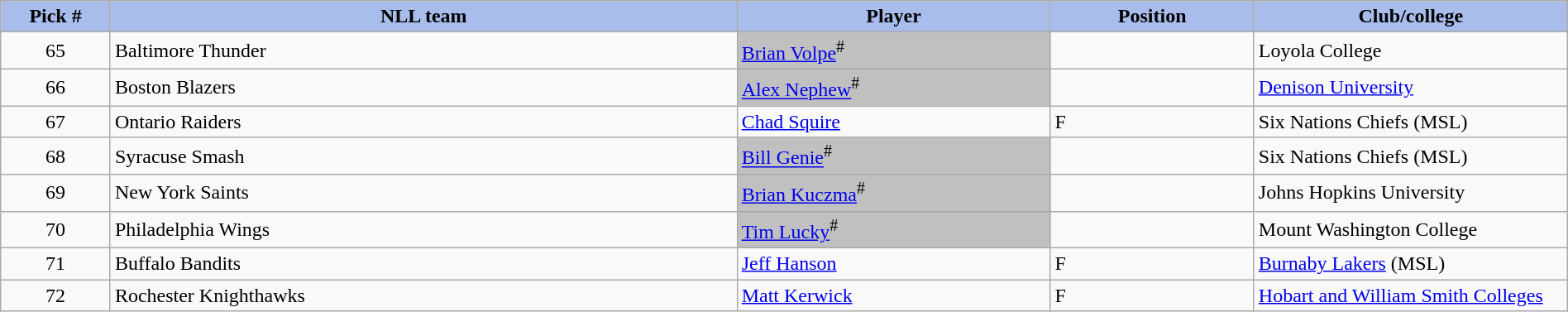<table class="wikitable" style="width: 100%">
<tr>
<th style="background:#a8bdec; width:7%;">Pick #</th>
<th style="width:40%; background:#a8bdec;">NLL team</th>
<th style="width:20%; background:#a8bdec;">Player</th>
<th style="width:13%; background:#a8bdec;">Position</th>
<th style="width:20%; background:#a8bdec;">Club/college</th>
</tr>
<tr>
<td align=center>65</td>
<td>Baltimore Thunder</td>
<td bgcolor="#C0C0C0"><a href='#'>Brian Volpe</a><sup>#</sup></td>
<td></td>
<td>Loyola College</td>
</tr>
<tr>
<td align=center>66</td>
<td>Boston Blazers</td>
<td bgcolor="#C0C0C0"><a href='#'>Alex Nephew</a><sup>#</sup></td>
<td></td>
<td><a href='#'>Denison University</a></td>
</tr>
<tr>
<td align=center>67</td>
<td>Ontario Raiders</td>
<td><a href='#'>Chad Squire</a></td>
<td>F</td>
<td>Six Nations Chiefs (MSL)</td>
</tr>
<tr>
<td align=center>68</td>
<td>Syracuse Smash</td>
<td bgcolor="#C0C0C0"><a href='#'>Bill Genie</a><sup>#</sup></td>
<td></td>
<td>Six Nations Chiefs (MSL)</td>
</tr>
<tr>
<td align=center>69</td>
<td>New York Saints</td>
<td bgcolor="#C0C0C0"><a href='#'>Brian Kuczma</a><sup>#</sup></td>
<td></td>
<td>Johns Hopkins University</td>
</tr>
<tr>
<td align=center>70</td>
<td>Philadelphia Wings</td>
<td bgcolor="#C0C0C0"><a href='#'>Tim Lucky</a><sup>#</sup></td>
<td></td>
<td>Mount Washington College</td>
</tr>
<tr>
<td align=center>71</td>
<td>Buffalo Bandits</td>
<td><a href='#'>Jeff Hanson</a></td>
<td>F</td>
<td><a href='#'>Burnaby Lakers</a> (MSL)</td>
</tr>
<tr>
<td align=center>72</td>
<td>Rochester Knighthawks</td>
<td><a href='#'>Matt Kerwick</a></td>
<td>F</td>
<td><a href='#'>Hobart and William Smith Colleges</a></td>
</tr>
</table>
